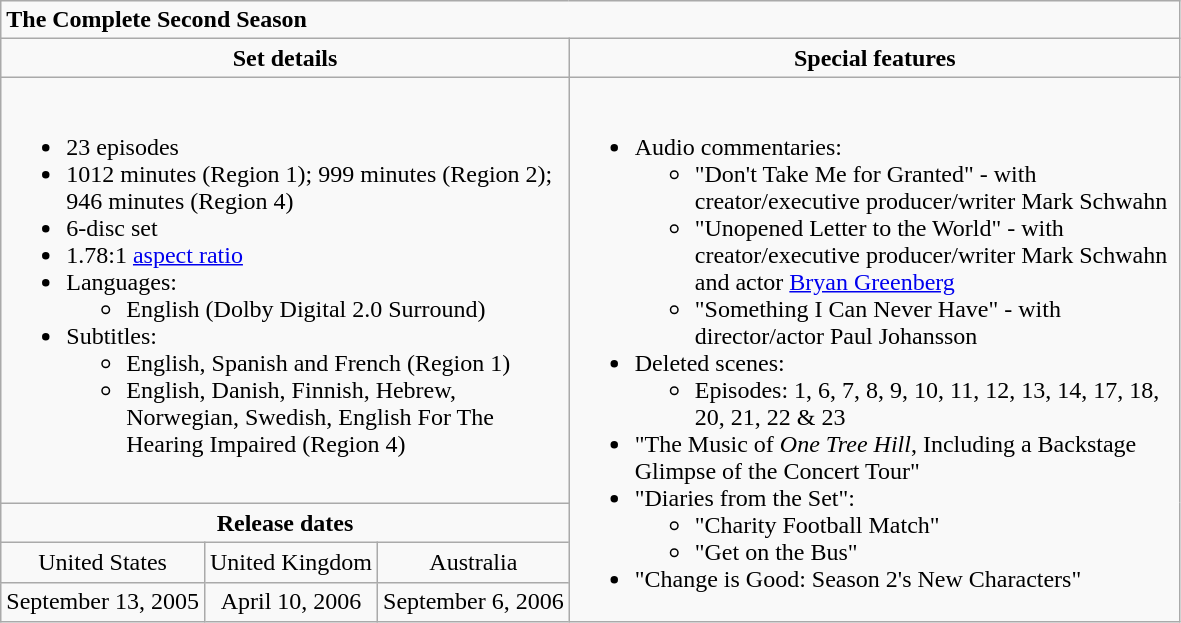<table class="wikitable">
<tr>
<td colspan="6"><strong>The Complete Second Season</strong></td>
</tr>
<tr style="text-align:center;">
<td style="width:300px;" colspan="3"><strong>Set details</strong></td>
<td style="width:400px; "><strong>Special features</strong></td>
</tr>
<tr valign="top">
<td colspan="3"  style="text-align:left; width:300px;"><br><ul><li>23 episodes</li><li>1012 minutes (Region 1); 999 minutes (Region 2); 946 minutes (Region 4) </li><li>6-disc set</li><li>1.78:1 <a href='#'>aspect ratio</a></li><li>Languages:<ul><li>English (Dolby Digital 2.0 Surround)</li></ul></li><li>Subtitles:<ul><li>English, Spanish and French (Region 1)</li><li>English, Danish, Finnish, Hebrew, Norwegian, Swedish, English For The Hearing Impaired (Region 4) </li></ul></li></ul></td>
<td rowspan="4"  style="text-align:left; width:400px;"><br><ul><li>Audio commentaries:<ul><li>"Don't Take Me for Granted" - with creator/executive producer/writer Mark Schwahn</li><li>"Unopened Letter to the World" - with creator/executive producer/writer Mark Schwahn and actor <a href='#'>Bryan Greenberg</a></li><li>"Something I Can Never Have" - with director/actor Paul Johansson</li></ul></li><li>Deleted scenes:<ul><li>Episodes: 1, 6, 7, 8, 9, 10, 11, 12, 13, 14, 17, 18, 20, 21, 22 & 23</li></ul></li><li>"The Music of <em>One Tree Hill</em>, Including a Backstage Glimpse of the Concert Tour"</li><li>"Diaries from the Set":<ul><li>"Charity Football Match"</li><li>"Get on the Bus"</li></ul></li><li>"Change is Good: Season 2's New Characters"</li></ul></td>
</tr>
<tr>
<td colspan="3" style="text-align:center;"><strong>Release dates</strong></td>
</tr>
<tr style="text-align:center;">
<td>United States</td>
<td>United Kingdom</td>
<td>Australia</td>
</tr>
<tr>
<td style="text-align:center;">September 13, 2005</td>
<td style="text-align:center;">April 10, 2006</td>
<td style="text-align:center;">September 6, 2006</td>
</tr>
</table>
